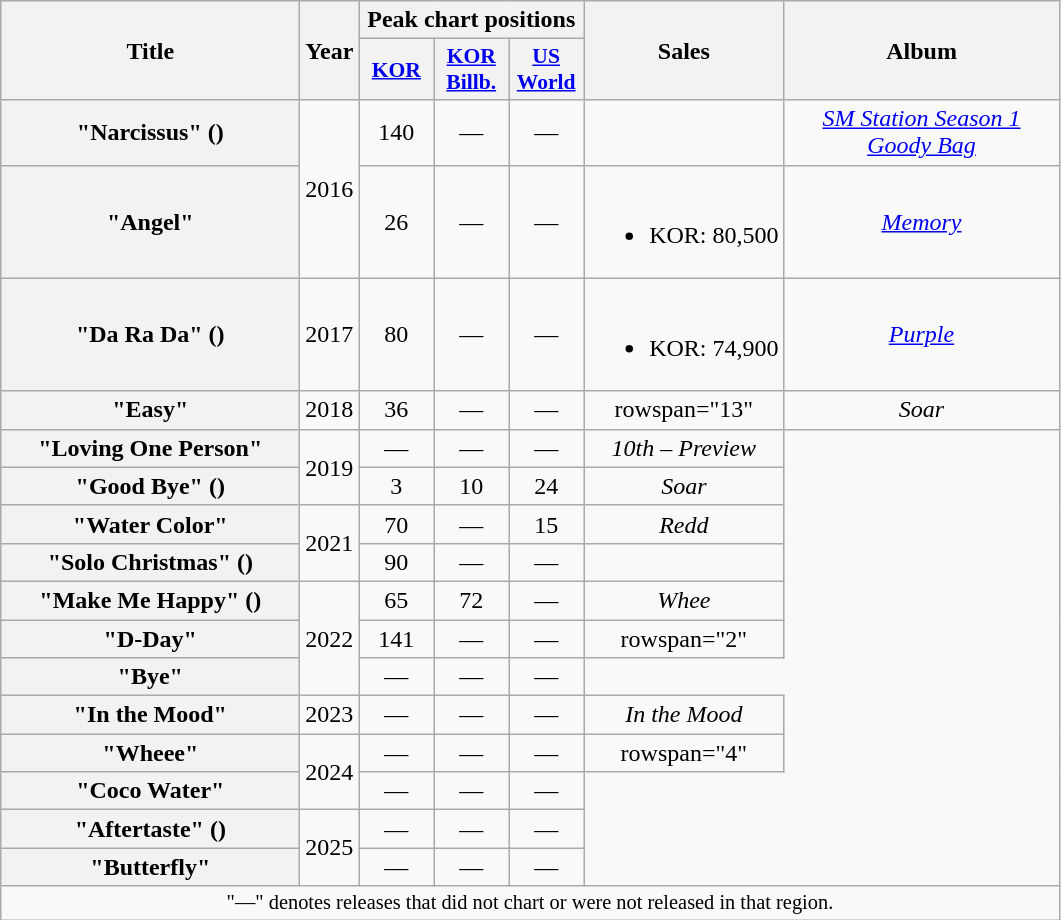<table class="wikitable plainrowheaders" style="text-align:center">
<tr>
<th scope="col" rowspan="2" style="width:12em">Title</th>
<th scope="col" rowspan="2">Year</th>
<th scope="col" colspan="3" style="width:5em">Peak chart positions</th>
<th rowspan="2">Sales</th>
<th scope="col" rowspan="2" style="width:11em">Album</th>
</tr>
<tr>
<th scope="col" style="width:3em;font-size:90%"><a href='#'>KOR</a><br></th>
<th scope="col" style="width:3em;font-size:90%"><a href='#'>KOR<br>Billb.</a><br></th>
<th scope="col" style="width:3em;font-size:90%"><a href='#'>US World</a><br></th>
</tr>
<tr>
<th scope="row">"Narcissus" () </th>
<td rowspan="2">2016</td>
<td>140</td>
<td>—</td>
<td>—</td>
<td></td>
<td><em><a href='#'>SM Station Season 1</a></em><br> <em><a href='#'>Goody Bag</a></em></td>
</tr>
<tr>
<th scope="row">"Angel" </th>
<td>26</td>
<td>—</td>
<td>—</td>
<td><br><ul><li>KOR: 80,500</li></ul></td>
<td><em><a href='#'>Memory</a></em></td>
</tr>
<tr>
<th scope="row">"Da Ra Da" () </th>
<td>2017</td>
<td>80</td>
<td>—</td>
<td>—</td>
<td><br><ul><li>KOR: 74,900</li></ul></td>
<td><em><a href='#'>Purple</a></em></td>
</tr>
<tr>
<th scope="row">"Easy" </th>
<td>2018</td>
<td>36</td>
<td>—</td>
<td>—</td>
<td>rowspan="13" </td>
<td><em>Soar</em></td>
</tr>
<tr>
<th scope="row">"Loving One Person" </th>
<td rowspan="2">2019</td>
<td>—</td>
<td>—</td>
<td>—</td>
<td><em>10th – Preview</em></td>
</tr>
<tr>
<th scope="row">"Good Bye" ()</th>
<td>3</td>
<td>10</td>
<td>24</td>
<td><em>Soar</em></td>
</tr>
<tr>
<th scope="row">"Water Color"</th>
<td rowspan="2">2021</td>
<td>70</td>
<td>—</td>
<td>15</td>
<td><em>Redd</em></td>
</tr>
<tr>
<th scope="row">"Solo Christmas" () </th>
<td>90</td>
<td>—</td>
<td>—</td>
<td></td>
</tr>
<tr>
<th scope="row">"Make Me Happy" ()</th>
<td rowspan="3">2022</td>
<td>65</td>
<td>72</td>
<td>—</td>
<td><em>Whee</em></td>
</tr>
<tr>
<th scope="row">"D-Day"</th>
<td>141</td>
<td>—</td>
<td>—</td>
<td>rowspan="2" </td>
</tr>
<tr>
<th scope="row">"Bye" </th>
<td>—</td>
<td>—</td>
<td>—</td>
</tr>
<tr>
<th scope="row">"In the Mood"</th>
<td>2023</td>
<td>—</td>
<td>—</td>
<td>—</td>
<td><em>In the Mood</em></td>
</tr>
<tr>
<th scope="row">"Wheee"</th>
<td rowspan="2">2024</td>
<td>—</td>
<td>—</td>
<td>—</td>
<td>rowspan="4" </td>
</tr>
<tr>
<th scope="row">"Coco Water"</th>
<td>—</td>
<td>—</td>
<td>—</td>
</tr>
<tr>
<th scope="row">"Aftertaste" ()</th>
<td rowspan="2">2025</td>
<td>—</td>
<td>—</td>
<td>—</td>
</tr>
<tr>
<th scope="row">"Butterfly" </th>
<td>—</td>
<td>—</td>
<td>—</td>
</tr>
<tr>
<td colspan="7" style="font-size:85%">"—" denotes releases that did not chart or were not released in that region.</td>
</tr>
</table>
